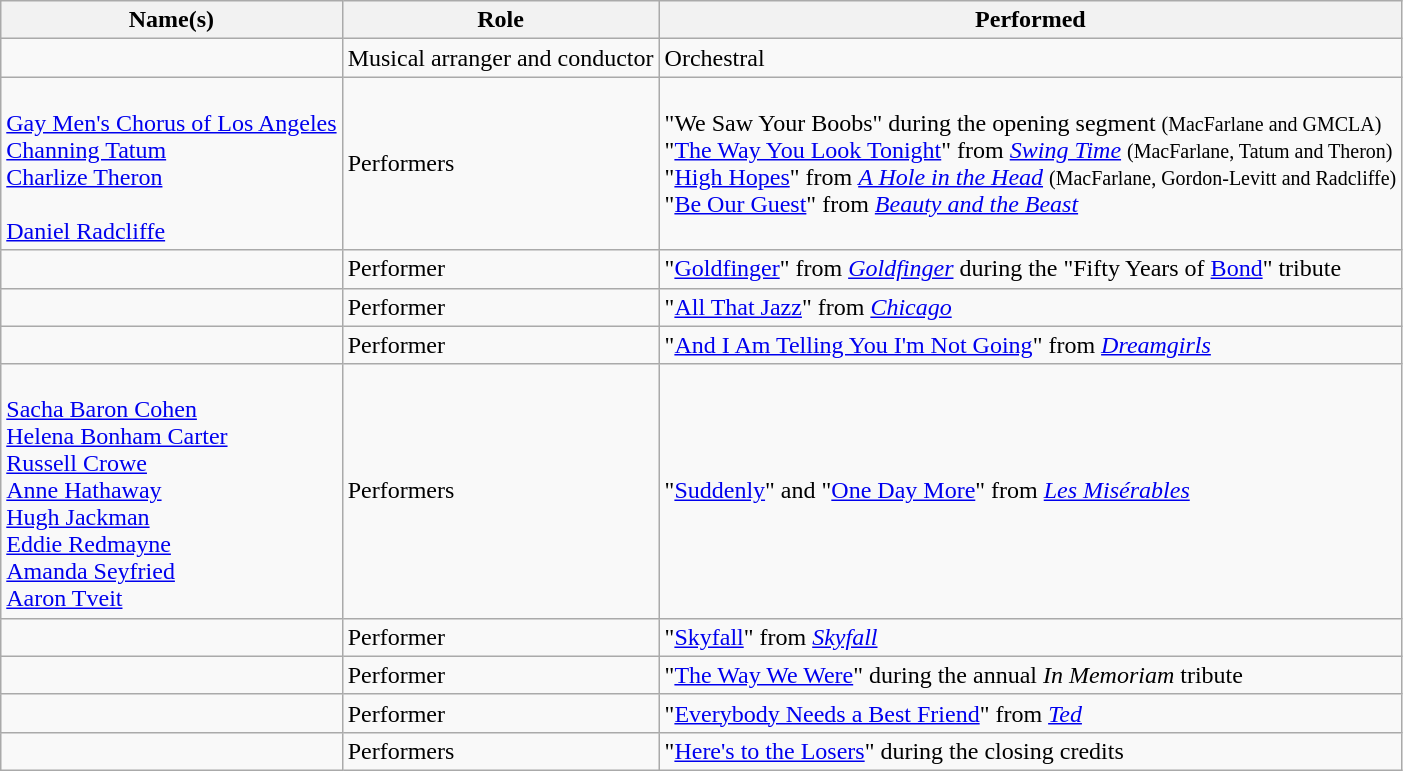<table class="wikitable sortable">
<tr>
<th>Name(s)</th>
<th>Role</th>
<th>Performed</th>
</tr>
<tr>
<td></td>
<td>Musical arranger and conductor</td>
<td>Orchestral</td>
</tr>
<tr>
<td><br><a href='#'>Gay Men's Chorus of Los Angeles</a><br><a href='#'>Channing Tatum</a><br><a href='#'>Charlize Theron</a><br><br><a href='#'>Daniel Radcliffe</a></td>
<td>Performers</td>
<td>"We Saw Your Boobs" during the opening segment <small>(MacFarlane and GMCLA)</small><br> "<a href='#'>The Way You Look Tonight</a>" from <em><a href='#'>Swing Time</a></em> <small>(MacFarlane, Tatum and Theron)</small><br>"<a href='#'>High Hopes</a>" from <em><a href='#'>A Hole in the Head</a></em> <small>(MacFarlane, Gordon-Levitt and Radcliffe)</small><br>"<a href='#'>Be Our Guest</a>" from <em><a href='#'>Beauty and the Beast</a></em></td>
</tr>
<tr>
<td></td>
<td>Performer</td>
<td>"<a href='#'>Goldfinger</a>" from <em><a href='#'>Goldfinger</a></em> during the "Fifty Years of <a href='#'>Bond</a>" tribute</td>
</tr>
<tr>
<td></td>
<td>Performer</td>
<td>"<a href='#'>All That Jazz</a>" from <em><a href='#'>Chicago</a></em></td>
</tr>
<tr>
<td></td>
<td>Performer</td>
<td>"<a href='#'>And I Am Telling You I'm Not Going</a>" from <em><a href='#'>Dreamgirls</a></em></td>
</tr>
<tr>
<td><br><a href='#'>Sacha Baron Cohen</a><br><a href='#'>Helena Bonham Carter</a><br><a href='#'>Russell Crowe</a><br><a href='#'>Anne Hathaway</a><br><a href='#'>Hugh Jackman</a><br><a href='#'>Eddie Redmayne</a><br><a href='#'>Amanda Seyfried</a><br><a href='#'>Aaron Tveit</a></td>
<td>Performers</td>
<td>"<a href='#'>Suddenly</a>" and "<a href='#'>One Day More</a>" from <em><a href='#'>Les Misérables</a></em></td>
</tr>
<tr>
<td></td>
<td>Performer</td>
<td>"<a href='#'>Skyfall</a>" from <em><a href='#'>Skyfall</a></em></td>
</tr>
<tr>
<td></td>
<td>Performer</td>
<td>"<a href='#'>The Way We Were</a>" during the annual <em>In Memoriam</em> tribute</td>
</tr>
<tr>
<td></td>
<td>Performer</td>
<td>"<a href='#'>Everybody Needs a Best Friend</a>" from <em><a href='#'>Ted</a></em></td>
</tr>
<tr>
<td><br></td>
<td>Performers</td>
<td>"<a href='#'>Here's to the Losers</a>" during the closing credits</td>
</tr>
</table>
